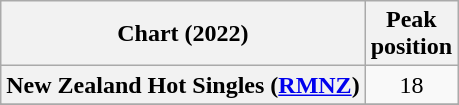<table class="wikitable sortable plainrowheaders" style="text-align:center">
<tr>
<th scope="col">Chart (2022)</th>
<th scope="col">Peak<br>position</th>
</tr>
<tr>
<th scope="row">New Zealand Hot Singles (<a href='#'>RMNZ</a>)</th>
<td>18</td>
</tr>
<tr>
</tr>
<tr>
</tr>
<tr>
</tr>
<tr>
</tr>
</table>
